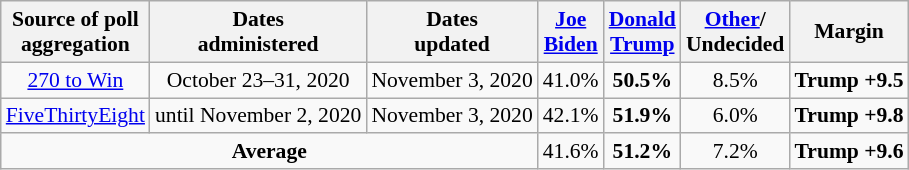<table class="wikitable sortable" style="text-align:center;font-size:90%;line-height:17px">
<tr>
<th>Source of poll<br>aggregation</th>
<th>Dates<br> administered</th>
<th>Dates<br> updated</th>
<th class="unsortable"><a href='#'>Joe<br>Biden</a><br><small></small></th>
<th class="unsortable"><a href='#'>Donald<br>Trump</a><br><small></small></th>
<th class="unsortable"><a href='#'>Other</a>/<br>Undecided<br></th>
<th>Margin</th>
</tr>
<tr>
<td><a href='#'>270 to Win</a></td>
<td>October 23–31, 2020</td>
<td>November 3, 2020</td>
<td>41.0%</td>
<td><strong>50.5%</strong></td>
<td>8.5%</td>
<td><strong>Trump +9.5</strong></td>
</tr>
<tr>
<td><a href='#'>FiveThirtyEight</a></td>
<td>until November 2, 2020</td>
<td>November 3, 2020</td>
<td>42.1%</td>
<td><strong>51.9%</strong></td>
<td>6.0%</td>
<td><strong>Trump +9.8</strong></td>
</tr>
<tr>
<td colspan="3"><strong>Average</strong></td>
<td>41.6%</td>
<td><strong>51.2%</strong></td>
<td>7.2%</td>
<td><strong>Trump +9.6</strong></td>
</tr>
</table>
